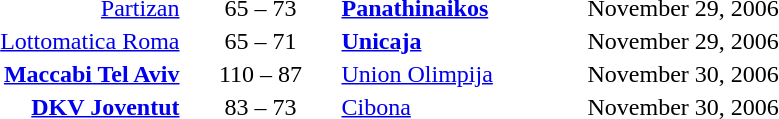<table style="text-align:center">
<tr>
<th width=160></th>
<th width=100></th>
<th width=160></th>
<th width=200></th>
</tr>
<tr>
<td align=right><a href='#'>Partizan</a> </td>
<td>65 – 73</td>
<td align=left> <strong><a href='#'>Panathinaikos</a></strong></td>
<td align=left>November 29, 2006</td>
</tr>
<tr>
<td align=right><a href='#'>Lottomatica Roma</a> </td>
<td>65 – 71</td>
<td align=left> <strong><a href='#'>Unicaja</a></strong></td>
<td align=left>November 29, 2006</td>
</tr>
<tr>
<td align=right><strong><a href='#'>Maccabi Tel Aviv</a></strong> </td>
<td>110 – 87</td>
<td align=left> <a href='#'>Union Olimpija</a></td>
<td align=left>November 30, 2006</td>
</tr>
<tr>
<td align=right><strong><a href='#'>DKV Joventut</a></strong> </td>
<td>83 – 73</td>
<td align=left> <a href='#'>Cibona</a></td>
<td align=left>November 30, 2006</td>
</tr>
</table>
